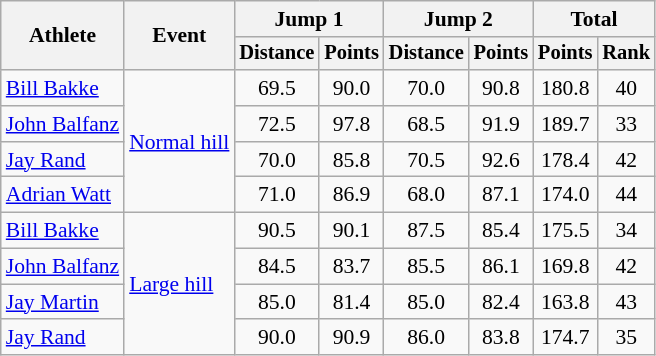<table class=wikitable style="font-size:90%; text-align:center">
<tr>
<th rowspan=2>Athlete</th>
<th rowspan=2>Event</th>
<th colspan=2>Jump 1</th>
<th colspan=2>Jump 2</th>
<th colspan=2>Total</th>
</tr>
<tr style=font-size:95%>
<th>Distance</th>
<th>Points</th>
<th>Distance</th>
<th>Points</th>
<th>Points</th>
<th>Rank</th>
</tr>
<tr>
<td align=left><a href='#'>Bill Bakke</a></td>
<td align=left rowspan=4><a href='#'>Normal hill</a></td>
<td>69.5</td>
<td>90.0</td>
<td>70.0</td>
<td>90.8</td>
<td>180.8</td>
<td>40</td>
</tr>
<tr>
<td align=left><a href='#'>John Balfanz</a></td>
<td>72.5</td>
<td>97.8</td>
<td>68.5</td>
<td>91.9</td>
<td>189.7</td>
<td>33</td>
</tr>
<tr>
<td align=left><a href='#'>Jay Rand</a></td>
<td>70.0</td>
<td>85.8</td>
<td>70.5</td>
<td>92.6</td>
<td>178.4</td>
<td>42</td>
</tr>
<tr>
<td align=left><a href='#'>Adrian Watt</a></td>
<td>71.0</td>
<td>86.9</td>
<td>68.0</td>
<td>87.1</td>
<td>174.0</td>
<td>44</td>
</tr>
<tr>
<td align=left><a href='#'>Bill Bakke</a></td>
<td align=left rowspan=4><a href='#'>Large hill</a></td>
<td>90.5</td>
<td>90.1</td>
<td>87.5</td>
<td>85.4</td>
<td>175.5</td>
<td>34</td>
</tr>
<tr>
<td align=left><a href='#'>John Balfanz</a></td>
<td>84.5</td>
<td>83.7</td>
<td>85.5</td>
<td>86.1</td>
<td>169.8</td>
<td>42</td>
</tr>
<tr>
<td align=left><a href='#'>Jay Martin</a></td>
<td>85.0</td>
<td>81.4</td>
<td>85.0</td>
<td>82.4</td>
<td>163.8</td>
<td>43</td>
</tr>
<tr>
<td align=left><a href='#'>Jay Rand</a></td>
<td>90.0</td>
<td>90.9</td>
<td>86.0</td>
<td>83.8</td>
<td>174.7</td>
<td>35</td>
</tr>
</table>
